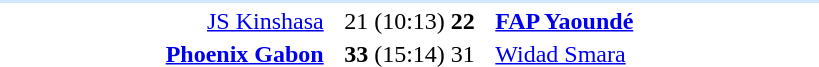<table style="text-align:center" width=550>
<tr>
<th width=30%></th>
<th width=15%></th>
<th width=30%></th>
</tr>
<tr align="left" bgcolor=#D0E7FF>
<td colspan=4></td>
</tr>
<tr>
<td align="right"><a href='#'>JS Kinshasa</a> </td>
<td>21 (10:13) <strong>22</strong></td>
<td align=left> <strong><a href='#'>FAP Yaoundé</a></strong></td>
</tr>
<tr>
<td align="right"><strong><a href='#'>Phoenix Gabon</a></strong> </td>
<td><strong>33</strong> (15:14) 31</td>
<td align=left> <a href='#'>Widad Smara</a></td>
</tr>
</table>
